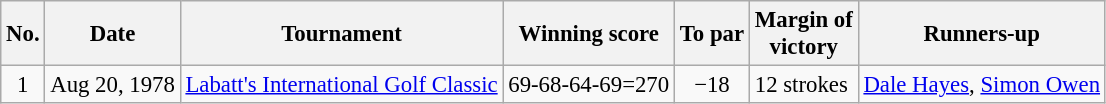<table class="wikitable" style="font-size:95%;">
<tr>
<th>No.</th>
<th>Date</th>
<th>Tournament</th>
<th>Winning score</th>
<th>To par</th>
<th>Margin of<br>victory</th>
<th>Runners-up</th>
</tr>
<tr>
<td align=center>1</td>
<td align=right>Aug 20, 1978</td>
<td><a href='#'>Labatt's International Golf Classic</a></td>
<td align=right>69-68-64-69=270</td>
<td align=center>−18</td>
<td>12 strokes</td>
<td> <a href='#'>Dale Hayes</a>,  <a href='#'>Simon Owen</a></td>
</tr>
</table>
